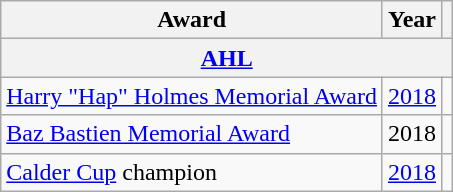<table class="wikitable">
<tr>
<th>Award</th>
<th>Year</th>
<th></th>
</tr>
<tr>
<th colspan="3"><a href='#'>AHL</a></th>
</tr>
<tr>
<td><a href='#'>Harry "Hap" Holmes Memorial Award</a></td>
<td><a href='#'>2018</a></td>
<td></td>
</tr>
<tr>
<td><a href='#'>Baz Bastien Memorial Award</a></td>
<td>2018</td>
<td></td>
</tr>
<tr>
<td><a href='#'>Calder Cup</a> champion</td>
<td><a href='#'>2018</a></td>
<td></td>
</tr>
</table>
